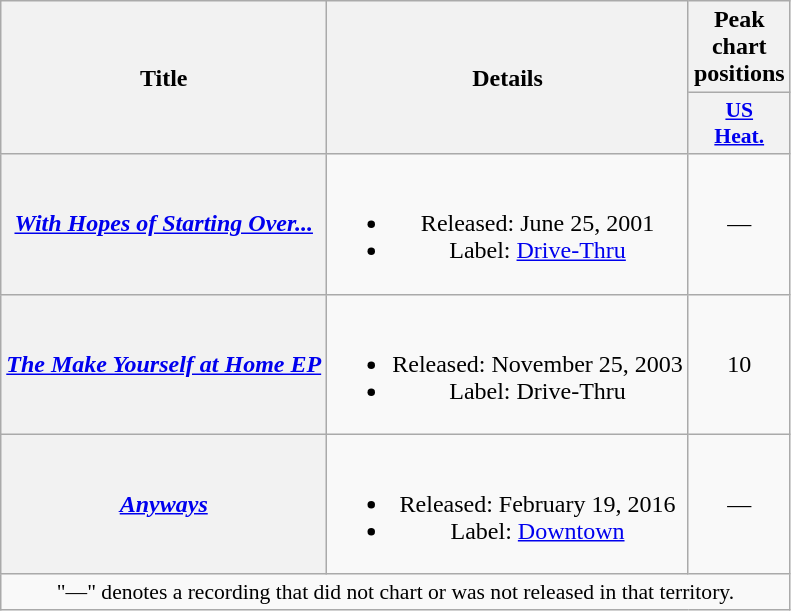<table class="wikitable plainrowheaders" style="text-align:center">
<tr>
<th scope="col" rowspan="2">Title</th>
<th scope="col" rowspan="2">Details</th>
<th scope="col" colspan="1">Peak chart positions</th>
</tr>
<tr>
<th scope="col" style="width:3em;font-size:90%"><a href='#'>US<br>Heat.</a><br></th>
</tr>
<tr>
<th scope="row"><em><a href='#'>With Hopes of Starting Over...</a></em></th>
<td><br><ul><li>Released: June 25, 2001</li><li>Label: <a href='#'>Drive-Thru</a></li></ul></td>
<td>—</td>
</tr>
<tr>
<th scope="row"><em><a href='#'>The Make Yourself at Home EP</a></em></th>
<td><br><ul><li>Released: November 25, 2003</li><li>Label: Drive-Thru</li></ul></td>
<td>10</td>
</tr>
<tr>
<th scope="row"><em><a href='#'>Anyways</a></em></th>
<td><br><ul><li>Released: February 19, 2016</li><li>Label: <a href='#'>Downtown</a></li></ul></td>
<td>—</td>
</tr>
<tr>
<td colspan="3" style="font-size:90%">"—" denotes a recording that did not chart or was not released in that territory.</td>
</tr>
</table>
